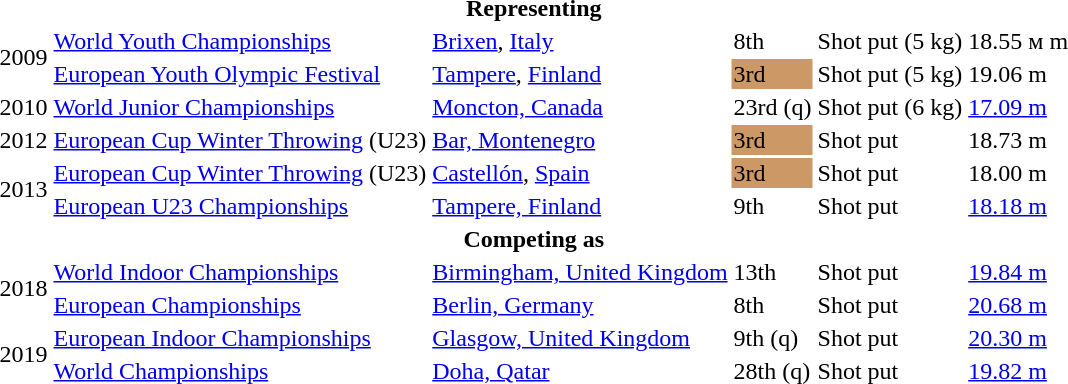<table>
<tr>
<th colspan="6">Representing </th>
</tr>
<tr>
<td rowspan=2>2009</td>
<td><a href='#'>World Youth Championships</a></td>
<td><a href='#'>Brixen</a>, <a href='#'>Italy</a></td>
<td>8th</td>
<td>Shot put (5 kg)</td>
<td>18.55 м m</td>
</tr>
<tr>
<td><a href='#'>European Youth Olympic Festival</a></td>
<td><a href='#'>Tampere</a>, <a href='#'>Finland</a></td>
<td bgcolor=cc9966>3rd</td>
<td>Shot put (5 kg)</td>
<td>19.06 m</td>
</tr>
<tr>
<td>2010</td>
<td><a href='#'>World Junior Championships</a></td>
<td><a href='#'>Moncton, Canada</a></td>
<td>23rd (q)</td>
<td>Shot put (6 kg)</td>
<td><a href='#'>17.09 m</a></td>
</tr>
<tr>
<td>2012</td>
<td><a href='#'>European Cup Winter Throwing</a> (U23)</td>
<td><a href='#'>Bar, Montenegro</a></td>
<td bgcolor=cc9966>3rd</td>
<td>Shot put</td>
<td>18.73 m</td>
</tr>
<tr>
<td rowspan=2>2013</td>
<td><a href='#'>European Cup Winter Throwing</a> (U23)</td>
<td><a href='#'>Castellón</a>, <a href='#'>Spain</a></td>
<td bgcolor=cc9966>3rd</td>
<td>Shot put</td>
<td>18.00 m</td>
</tr>
<tr>
<td><a href='#'>European U23 Championships</a></td>
<td><a href='#'>Tampere, Finland</a></td>
<td>9th</td>
<td>Shot put</td>
<td><a href='#'>18.18 m</a></td>
</tr>
<tr>
<th colspan="6">Competing as </th>
</tr>
<tr>
<td rowspan=2>2018</td>
<td><a href='#'>World Indoor Championships</a></td>
<td><a href='#'>Birmingham, United Kingdom</a></td>
<td>13th</td>
<td>Shot put</td>
<td><a href='#'>19.84 m</a></td>
</tr>
<tr>
<td><a href='#'>European Championships</a></td>
<td><a href='#'>Berlin, Germany</a></td>
<td>8th</td>
<td>Shot put</td>
<td><a href='#'>20.68 m</a></td>
</tr>
<tr>
<td rowspan=2>2019</td>
<td><a href='#'>European Indoor Championships</a></td>
<td><a href='#'>Glasgow, United Kingdom</a></td>
<td>9th (q)</td>
<td>Shot put</td>
<td><a href='#'>20.30 m</a></td>
</tr>
<tr>
<td><a href='#'>World Championships</a></td>
<td><a href='#'>Doha, Qatar</a></td>
<td>28th (q)</td>
<td>Shot put</td>
<td><a href='#'>19.82 m</a></td>
</tr>
</table>
